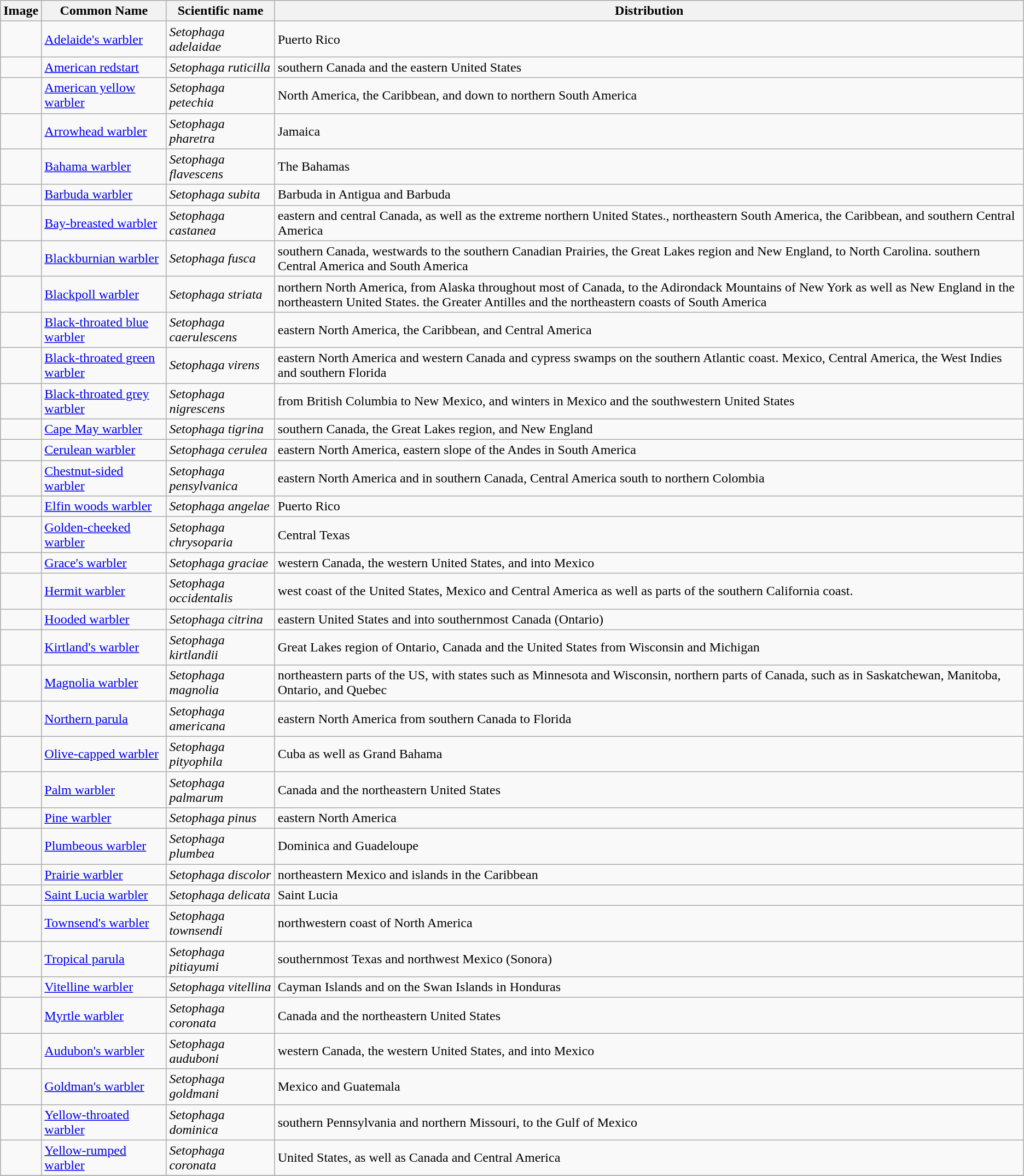<table class="wikitable">
<tr>
<th>Image</th>
<th>Common Name</th>
<th>Scientific name</th>
<th>Distribution</th>
</tr>
<tr>
<td></td>
<td><a href='#'>Adelaide's warbler</a></td>
<td><em>Setophaga adelaidae</em></td>
<td>Puerto Rico</td>
</tr>
<tr>
<td></td>
<td><a href='#'>American redstart</a></td>
<td><em>Setophaga ruticilla</em></td>
<td>southern Canada and the eastern United States</td>
</tr>
<tr>
<td></td>
<td><a href='#'>American yellow warbler</a></td>
<td><em>Setophaga petechia</em></td>
<td>North America, the Caribbean, and down to northern South America</td>
</tr>
<tr>
<td></td>
<td><a href='#'>Arrowhead warbler</a></td>
<td><em>Setophaga pharetra</em></td>
<td>Jamaica</td>
</tr>
<tr>
<td></td>
<td><a href='#'>Bahama warbler</a></td>
<td><em>Setophaga flavescens</em></td>
<td>The Bahamas</td>
</tr>
<tr>
<td></td>
<td><a href='#'>Barbuda warbler</a></td>
<td><em>Setophaga subita</em></td>
<td>Barbuda in Antigua and Barbuda</td>
</tr>
<tr>
<td></td>
<td><a href='#'>Bay-breasted warbler</a></td>
<td><em>Setophaga castanea</em></td>
<td>eastern and central Canada, as well as the extreme northern United States., northeastern South America, the Caribbean, and southern Central America</td>
</tr>
<tr>
<td></td>
<td><a href='#'>Blackburnian warbler</a></td>
<td><em>Setophaga fusca</em></td>
<td>southern Canada, westwards to the southern Canadian Prairies, the Great Lakes region and New England, to North Carolina.  southern Central America and South America</td>
</tr>
<tr>
<td></td>
<td><a href='#'>Blackpoll warbler</a></td>
<td><em>Setophaga striata</em></td>
<td>northern North America, from Alaska throughout most of Canada, to the Adirondack Mountains of New York as well as New England in the northeastern United States. the Greater Antilles and the northeastern coasts of South America</td>
</tr>
<tr>
<td></td>
<td><a href='#'>Black-throated blue warbler</a></td>
<td><em>Setophaga caerulescens</em></td>
<td>eastern North America, the Caribbean, and Central America</td>
</tr>
<tr>
<td></td>
<td><a href='#'>Black-throated green warbler</a></td>
<td><em>Setophaga virens</em></td>
<td>eastern North America and western Canada and cypress swamps on the southern Atlantic coast. Mexico, Central America, the West Indies and southern Florida</td>
</tr>
<tr>
<td></td>
<td><a href='#'>Black-throated grey warbler</a></td>
<td><em>Setophaga nigrescens</em></td>
<td>from British Columbia to New Mexico, and winters in Mexico and the southwestern United States</td>
</tr>
<tr>
<td></td>
<td><a href='#'>Cape May warbler</a></td>
<td><em>Setophaga tigrina</em></td>
<td>southern Canada, the Great Lakes region, and New England</td>
</tr>
<tr>
<td></td>
<td><a href='#'>Cerulean warbler</a></td>
<td><em>Setophaga cerulea</em></td>
<td>eastern North America, eastern slope of the Andes in South America</td>
</tr>
<tr>
<td></td>
<td><a href='#'>Chestnut-sided warbler</a></td>
<td><em>Setophaga pensylvanica</em></td>
<td>eastern North America and in southern Canada, Central America south to northern Colombia</td>
</tr>
<tr>
<td></td>
<td><a href='#'>Elfin woods warbler</a></td>
<td><em>Setophaga angelae</em></td>
<td>Puerto Rico</td>
</tr>
<tr>
<td></td>
<td><a href='#'>Golden-cheeked warbler</a></td>
<td><em>Setophaga chrysoparia</em></td>
<td>Central Texas</td>
</tr>
<tr>
<td></td>
<td><a href='#'>Grace's warbler</a></td>
<td><em>Setophaga graciae</em></td>
<td>western Canada, the western United States, and into Mexico</td>
</tr>
<tr>
<td></td>
<td><a href='#'>Hermit warbler</a></td>
<td><em>Setophaga occidentalis</em></td>
<td>west coast of the United States, Mexico and Central America as well as parts of the southern California coast.</td>
</tr>
<tr>
<td></td>
<td><a href='#'>Hooded warbler</a></td>
<td><em>Setophaga citrina</em></td>
<td>eastern United States and into southernmost Canada (Ontario)</td>
</tr>
<tr>
<td></td>
<td><a href='#'>Kirtland's warbler</a></td>
<td><em>Setophaga kirtlandii</em></td>
<td>Great Lakes region of Ontario, Canada and the United States from Wisconsin and Michigan</td>
</tr>
<tr>
<td></td>
<td><a href='#'>Magnolia warbler</a></td>
<td><em>Setophaga magnolia</em></td>
<td>northeastern parts of the US, with states such as Minnesota and Wisconsin, northern parts of Canada, such as in Saskatchewan, Manitoba, Ontario, and Quebec</td>
</tr>
<tr>
<td></td>
<td><a href='#'>Northern parula</a></td>
<td><em>Setophaga americana</em></td>
<td>eastern North America from southern Canada to Florida</td>
</tr>
<tr>
<td></td>
<td><a href='#'>Olive-capped warbler</a></td>
<td><em>Setophaga pityophila</em></td>
<td>Cuba as well as Grand Bahama</td>
</tr>
<tr>
<td></td>
<td><a href='#'>Palm warbler</a></td>
<td><em>Setophaga palmarum</em></td>
<td>Canada and the northeastern United States</td>
</tr>
<tr>
<td></td>
<td><a href='#'>Pine warbler</a></td>
<td><em>Setophaga pinus</em></td>
<td>eastern North America</td>
</tr>
<tr>
<td></td>
<td><a href='#'>Plumbeous warbler</a></td>
<td><em>Setophaga plumbea</em></td>
<td>Dominica and Guadeloupe</td>
</tr>
<tr>
<td></td>
<td><a href='#'>Prairie warbler</a></td>
<td><em>Setophaga discolor</em></td>
<td>northeastern Mexico and islands in the Caribbean</td>
</tr>
<tr>
<td></td>
<td><a href='#'>Saint Lucia warbler</a></td>
<td><em>Setophaga delicata</em></td>
<td>Saint Lucia</td>
</tr>
<tr>
<td></td>
<td><a href='#'>Townsend's warbler</a></td>
<td><em>Setophaga townsendi</em></td>
<td>northwestern coast of North America</td>
</tr>
<tr>
<td></td>
<td><a href='#'>Tropical parula</a></td>
<td><em>Setophaga pitiayumi</em></td>
<td>southernmost Texas and northwest Mexico (Sonora)</td>
</tr>
<tr>
<td></td>
<td><a href='#'>Vitelline warbler</a></td>
<td><em>Setophaga vitellina</em></td>
<td>Cayman Islands and on the Swan Islands in Honduras</td>
</tr>
<tr>
<td></td>
<td><a href='#'>Myrtle warbler</a></td>
<td><em>Setophaga coronata</em></td>
<td>Canada and the northeastern United States</td>
</tr>
<tr>
<td></td>
<td><a href='#'>Audubon's warbler</a></td>
<td><em>Setophaga auduboni</em></td>
<td>western Canada, the western United States, and into Mexico</td>
</tr>
<tr>
<td></td>
<td><a href='#'>Goldman's warbler</a></td>
<td><em>Setophaga goldmani</em></td>
<td>Mexico and Guatemala</td>
</tr>
<tr>
<td></td>
<td><a href='#'>Yellow-throated warbler</a></td>
<td><em>Setophaga dominica</em></td>
<td>southern Pennsylvania and northern Missouri, to the Gulf of Mexico</td>
</tr>
<tr>
<td></td>
<td><a href='#'>Yellow-rumped warbler</a></td>
<td><em>Setophaga coronata</em></td>
<td>United States, as well as Canada and Central America</td>
</tr>
<tr>
</tr>
</table>
